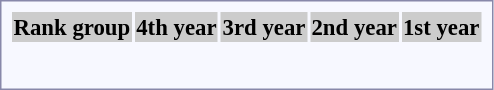<table style="border:1px solid #8888aa; background-color:#f7f8ff; padding:5px; font-size:95%; margin: 0px 12px 12px 0px; text-align:center;">
<tr bgcolor="#CCCCCC">
<th>Rank group</th>
<th>4th year</th>
<th>3rd year</th>
<th>2nd year</th>
<th>1st year</th>
</tr>
<tr>
<td rowspan=2><strong></strong></td>
<td></td>
<td></td>
<td></td>
<td></td>
</tr>
<tr>
<td></td>
<td></td>
<td></td>
<td></td>
</tr>
<tr>
<td rowspan=2><strong></strong></td>
<td></td>
<td></td>
<td></td>
<td></td>
</tr>
<tr>
<td></td>
<td></td>
<td></td>
<td></td>
</tr>
<tr>
<td rowspan=2><strong></strong></td>
<td></td>
<td></td>
<td></td>
<td></td>
</tr>
<tr>
<td></td>
<td></td>
<td></td>
<td></td>
</tr>
</table>
